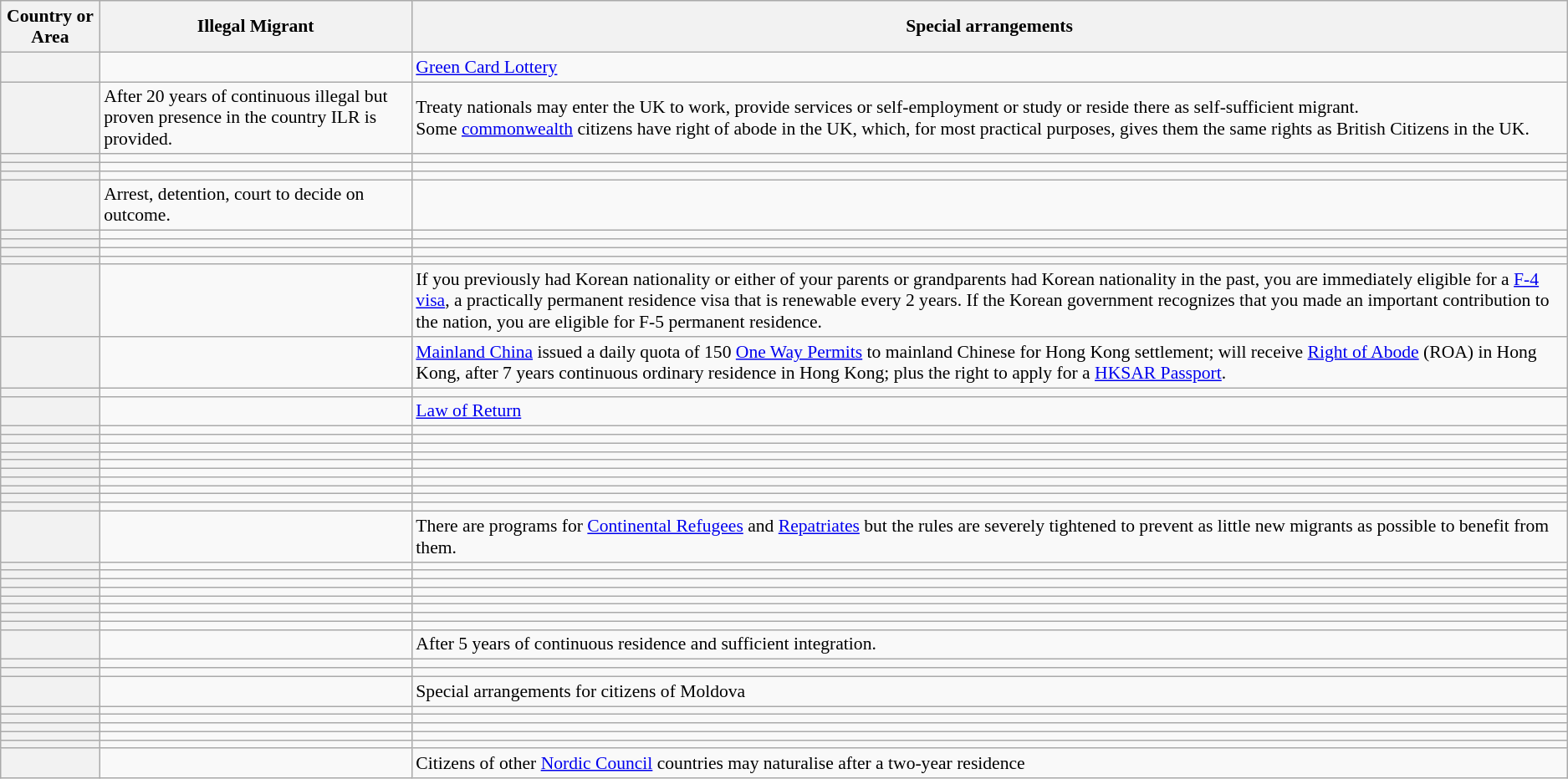<table class="wikitable sortable" style="font-size: 90%; text-align: left;">
<tr>
<th>Country or Area</th>
<th>Illegal Migrant</th>
<th>Special arrangements</th>
</tr>
<tr>
<th></th>
<td></td>
<td><a href='#'>Green Card Lottery</a></td>
</tr>
<tr>
<th></th>
<td>After 20 years of continuous illegal but proven presence in the country ILR is provided.</td>
<td>Treaty nationals may enter the UK to work, provide services or self-employment or study or reside there as self-sufficient migrant.<br>Some <a href='#'>commonwealth</a> citizens have right of abode in the UK, which, for most practical purposes, gives them the same rights as British Citizens in the UK.</td>
</tr>
<tr>
<th></th>
<td></td>
<td></td>
</tr>
<tr>
<th></th>
<td></td>
<td></td>
</tr>
<tr>
<th></th>
<td></td>
<td></td>
</tr>
<tr>
<th></th>
<td>Arrest, detention, court to decide on outcome.</td>
<td></td>
</tr>
<tr>
<th></th>
<td></td>
<td></td>
</tr>
<tr>
<th></th>
<td></td>
<td></td>
</tr>
<tr>
<th></th>
<td></td>
<td></td>
</tr>
<tr>
<th></th>
<td></td>
<td></td>
</tr>
<tr>
<th></th>
<td></td>
<td>If you previously had Korean nationality or either of your parents or grandparents had Korean nationality in the past, you are immediately eligible for a <a href='#'>F-4 visa</a>, a practically permanent residence visa that is renewable every 2 years. If the Korean government recognizes that you made an important contribution to the nation, you are eligible for F-5 permanent residence.</td>
</tr>
<tr>
<th></th>
<td></td>
<td><a href='#'>Mainland China</a> issued a daily quota of 150 <a href='#'>One Way Permits</a> to mainland Chinese for Hong Kong settlement; will receive <a href='#'>Right of Abode</a> (ROA) in Hong Kong, after 7 years continuous ordinary residence in Hong Kong; plus the right to apply for a <a href='#'>HKSAR Passport</a>.</td>
</tr>
<tr>
<th></th>
<td></td>
<td></td>
</tr>
<tr>
<th></th>
<td></td>
<td><a href='#'>Law of Return</a></td>
</tr>
<tr>
<th></th>
<td></td>
<td></td>
</tr>
<tr>
<th></th>
<td></td>
<td></td>
</tr>
<tr>
<th></th>
<td></td>
<td></td>
</tr>
<tr>
<th></th>
<td></td>
<td></td>
</tr>
<tr>
<th></th>
<td></td>
<td></td>
</tr>
<tr>
<th></th>
<td></td>
<td></td>
</tr>
<tr>
<th></th>
<td></td>
<td></td>
</tr>
<tr>
<th></th>
<td></td>
<td></td>
</tr>
<tr>
<th></th>
<td></td>
<td></td>
</tr>
<tr>
<th></th>
<td></td>
<td></td>
</tr>
<tr>
<th></th>
<td></td>
<td>There are programs for <a href='#'>Continental Refugees</a> and <a href='#'>Repatriates</a> but the rules are severely tightened to prevent as little new migrants as possible to benefit from them.</td>
</tr>
<tr>
<th></th>
<td></td>
<td></td>
</tr>
<tr>
<th></th>
<td></td>
<td></td>
</tr>
<tr>
<th></th>
<td></td>
<td></td>
</tr>
<tr>
<th></th>
<td></td>
<td></td>
</tr>
<tr>
<th></th>
<td></td>
<td></td>
</tr>
<tr>
<th></th>
<td></td>
<td></td>
</tr>
<tr>
<th></th>
<td></td>
<td></td>
</tr>
<tr>
<th></th>
<td></td>
<td></td>
</tr>
<tr>
<th></th>
<td></td>
<td>After 5 years of continuous residence and sufficient integration.</td>
</tr>
<tr>
<th></th>
<td></td>
<td></td>
</tr>
<tr>
<th></th>
<td></td>
<td></td>
</tr>
<tr>
<th></th>
<td></td>
<td>Special arrangements for citizens of Moldova</td>
</tr>
<tr>
<th></th>
<td></td>
<td></td>
</tr>
<tr>
<th></th>
<td></td>
<td></td>
</tr>
<tr>
<th></th>
<td></td>
<td></td>
</tr>
<tr>
<th></th>
<td></td>
<td></td>
</tr>
<tr>
<th></th>
<td></td>
<td></td>
</tr>
<tr>
<th></th>
<td></td>
<td>Citizens of other <a href='#'>Nordic Council</a> countries may naturalise after a two-year residence</td>
</tr>
</table>
